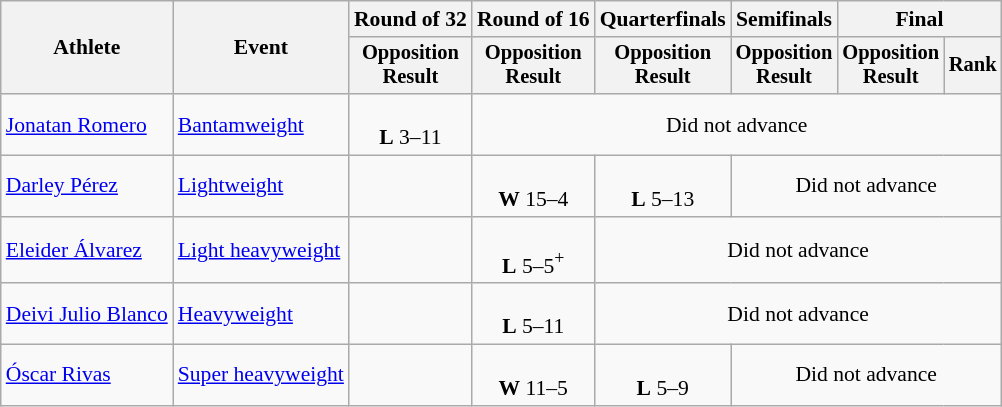<table class="wikitable" style="font-size:90%">
<tr>
<th rowspan="2">Athlete</th>
<th rowspan="2">Event</th>
<th>Round of 32</th>
<th>Round of 16</th>
<th>Quarterfinals</th>
<th>Semifinals</th>
<th colspan=2>Final</th>
</tr>
<tr style="font-size:95%">
<th>Opposition<br>Result</th>
<th>Opposition<br>Result</th>
<th>Opposition<br>Result</th>
<th>Opposition<br>Result</th>
<th>Opposition<br>Result</th>
<th>Rank</th>
</tr>
<tr align=center>
<td align=left><a href='#'>Jonatan Romero</a></td>
<td align=left><a href='#'>Bantamweight</a></td>
<td><br><strong>L</strong> 3–11</td>
<td colspan=5>Did not advance</td>
</tr>
<tr align=center>
<td align=left><a href='#'>Darley Pérez</a></td>
<td align=left><a href='#'>Lightweight</a></td>
<td></td>
<td><br><strong>W</strong> 15–4</td>
<td><br><strong>L</strong> 5–13</td>
<td colspan=3>Did not advance</td>
</tr>
<tr align=center>
<td align=left><a href='#'>Eleider Álvarez</a></td>
<td align=left><a href='#'>Light heavyweight</a></td>
<td></td>
<td><br><strong>L</strong> 5–5<sup>+</sup></td>
<td colspan=4>Did not advance</td>
</tr>
<tr align=center>
<td align=left><a href='#'>Deivi Julio Blanco</a></td>
<td align=left><a href='#'>Heavyweight</a></td>
<td></td>
<td><br><strong>L</strong> 5–11</td>
<td colspan=4>Did not advance</td>
</tr>
<tr align=center>
<td align=left><a href='#'>Óscar Rivas</a></td>
<td align=left><a href='#'>Super heavyweight</a></td>
<td></td>
<td><br><strong>W</strong> 11–5</td>
<td><br><strong>L</strong> 5–9</td>
<td colspan=3>Did not advance</td>
</tr>
</table>
